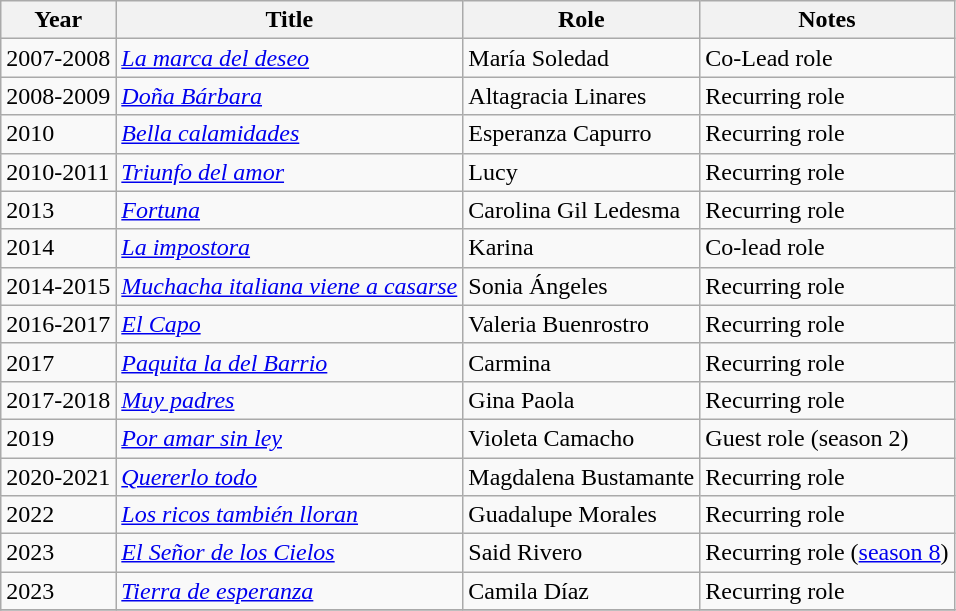<table class="wikitable sortable">
<tr>
<th>Year</th>
<th>Title</th>
<th>Role</th>
<th>Notes</th>
</tr>
<tr>
<td>2007-2008</td>
<td><em><a href='#'>La marca del deseo</a></em></td>
<td>María Soledad</td>
<td>Co-Lead role</td>
</tr>
<tr>
<td>2008-2009</td>
<td><em><a href='#'>Doña Bárbara</a></em></td>
<td>Altagracia Linares</td>
<td>Recurring role</td>
</tr>
<tr>
<td>2010</td>
<td><em><a href='#'>Bella calamidades</a></em></td>
<td>Esperanza Capurro</td>
<td>Recurring role</td>
</tr>
<tr>
<td>2010-2011</td>
<td><em><a href='#'>Triunfo del amor</a></em></td>
<td>Lucy</td>
<td>Recurring role</td>
</tr>
<tr>
<td>2013</td>
<td><em><a href='#'>Fortuna</a></em></td>
<td>Carolina Gil Ledesma</td>
<td>Recurring role</td>
</tr>
<tr>
<td>2014</td>
<td><em><a href='#'>La impostora</a></em></td>
<td>Karina</td>
<td>Co-lead role</td>
</tr>
<tr>
<td>2014-2015</td>
<td><em><a href='#'>Muchacha italiana viene a casarse</a></em></td>
<td>Sonia Ángeles</td>
<td>Recurring role</td>
</tr>
<tr>
<td>2016-2017</td>
<td><em><a href='#'>El Capo</a></em></td>
<td>Valeria Buenrostro</td>
<td>Recurring role</td>
</tr>
<tr>
<td>2017</td>
<td><em><a href='#'>Paquita la del Barrio</a></em></td>
<td>Carmina</td>
<td>Recurring role</td>
</tr>
<tr>
<td>2017-2018</td>
<td><em><a href='#'>Muy padres</a></em></td>
<td>Gina Paola</td>
<td>Recurring role</td>
</tr>
<tr>
<td>2019</td>
<td><em><a href='#'>Por amar sin ley</a></em></td>
<td>Violeta Camacho</td>
<td>Guest role (season 2)</td>
</tr>
<tr>
<td>2020-2021</td>
<td><em><a href='#'>Quererlo todo</a></em></td>
<td>Magdalena Bustamante</td>
<td>Recurring role</td>
</tr>
<tr>
<td>2022</td>
<td><em><a href='#'>Los ricos también lloran</a></em></td>
<td>Guadalupe Morales</td>
<td>Recurring role</td>
</tr>
<tr>
<td>2023</td>
<td><em><a href='#'>El Señor de los Cielos</a></em></td>
<td>Said Rivero</td>
<td>Recurring role (<a href='#'>season 8</a>)</td>
</tr>
<tr>
<td>2023</td>
<td><em><a href='#'>Tierra de esperanza</a></em></td>
<td>Camila Díaz</td>
<td>Recurring role</td>
</tr>
<tr>
</tr>
</table>
